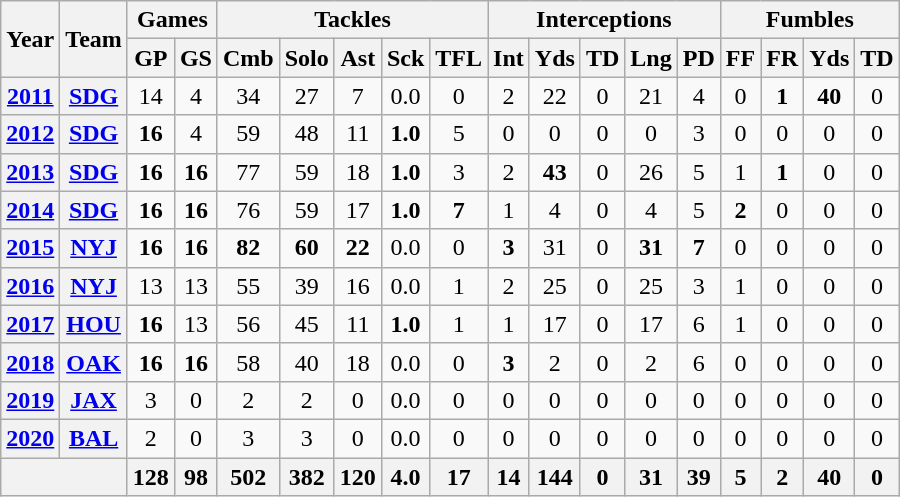<table class="wikitable" style="text-align:center">
<tr>
<th rowspan="2">Year</th>
<th rowspan="2">Team</th>
<th colspan="2">Games</th>
<th colspan="5">Tackles</th>
<th colspan="5">Interceptions</th>
<th colspan="4">Fumbles</th>
</tr>
<tr>
<th>GP</th>
<th>GS</th>
<th>Cmb</th>
<th>Solo</th>
<th>Ast</th>
<th>Sck</th>
<th>TFL</th>
<th>Int</th>
<th>Yds</th>
<th>TD</th>
<th>Lng</th>
<th>PD</th>
<th>FF</th>
<th>FR</th>
<th>Yds</th>
<th>TD</th>
</tr>
<tr>
<th><a href='#'>2011</a></th>
<th><a href='#'>SDG</a></th>
<td>14</td>
<td>4</td>
<td>34</td>
<td>27</td>
<td>7</td>
<td>0.0</td>
<td>0</td>
<td>2</td>
<td>22</td>
<td>0</td>
<td>21</td>
<td>4</td>
<td>0</td>
<td><strong>1</strong></td>
<td><strong>40</strong></td>
<td>0</td>
</tr>
<tr>
<th><a href='#'>2012</a></th>
<th><a href='#'>SDG</a></th>
<td><strong>16</strong></td>
<td>4</td>
<td>59</td>
<td>48</td>
<td>11</td>
<td><strong>1.0</strong></td>
<td>5</td>
<td>0</td>
<td>0</td>
<td>0</td>
<td>0</td>
<td>3</td>
<td>0</td>
<td>0</td>
<td>0</td>
<td>0</td>
</tr>
<tr>
<th><a href='#'>2013</a></th>
<th><a href='#'>SDG</a></th>
<td><strong>16</strong></td>
<td><strong>16</strong></td>
<td>77</td>
<td>59</td>
<td>18</td>
<td><strong>1.0</strong></td>
<td>3</td>
<td>2</td>
<td><strong>43</strong></td>
<td>0</td>
<td>26</td>
<td>5</td>
<td>1</td>
<td><strong>1</strong></td>
<td>0</td>
<td>0</td>
</tr>
<tr>
<th><a href='#'>2014</a></th>
<th><a href='#'>SDG</a></th>
<td><strong>16</strong></td>
<td><strong>16</strong></td>
<td>76</td>
<td>59</td>
<td>17</td>
<td><strong>1.0</strong></td>
<td><strong>7</strong></td>
<td>1</td>
<td>4</td>
<td>0</td>
<td>4</td>
<td>5</td>
<td><strong>2</strong></td>
<td>0</td>
<td>0</td>
<td>0</td>
</tr>
<tr>
<th><a href='#'>2015</a></th>
<th><a href='#'>NYJ</a></th>
<td><strong>16</strong></td>
<td><strong>16</strong></td>
<td><strong>82</strong></td>
<td><strong>60</strong></td>
<td><strong>22</strong></td>
<td>0.0</td>
<td>0</td>
<td><strong>3</strong></td>
<td>31</td>
<td>0</td>
<td><strong>31</strong></td>
<td><strong>7</strong></td>
<td>0</td>
<td>0</td>
<td>0</td>
<td>0</td>
</tr>
<tr>
<th><a href='#'>2016</a></th>
<th><a href='#'>NYJ</a></th>
<td>13</td>
<td>13</td>
<td>55</td>
<td>39</td>
<td>16</td>
<td>0.0</td>
<td>1</td>
<td>2</td>
<td>25</td>
<td>0</td>
<td>25</td>
<td>3</td>
<td>1</td>
<td>0</td>
<td>0</td>
<td>0</td>
</tr>
<tr>
<th><a href='#'>2017</a></th>
<th><a href='#'>HOU</a></th>
<td><strong>16</strong></td>
<td>13</td>
<td>56</td>
<td>45</td>
<td>11</td>
<td><strong>1.0</strong></td>
<td>1</td>
<td>1</td>
<td>17</td>
<td>0</td>
<td>17</td>
<td>6</td>
<td>1</td>
<td>0</td>
<td>0</td>
<td>0</td>
</tr>
<tr>
<th><a href='#'>2018</a></th>
<th><a href='#'>OAK</a></th>
<td><strong>16</strong></td>
<td><strong>16</strong></td>
<td>58</td>
<td>40</td>
<td>18</td>
<td>0.0</td>
<td>0</td>
<td><strong>3</strong></td>
<td>2</td>
<td>0</td>
<td>2</td>
<td>6</td>
<td>0</td>
<td>0</td>
<td>0</td>
<td>0</td>
</tr>
<tr>
<th><a href='#'>2019</a></th>
<th><a href='#'>JAX</a></th>
<td>3</td>
<td>0</td>
<td>2</td>
<td>2</td>
<td>0</td>
<td>0.0</td>
<td>0</td>
<td>0</td>
<td>0</td>
<td>0</td>
<td>0</td>
<td>0</td>
<td>0</td>
<td>0</td>
<td>0</td>
<td>0</td>
</tr>
<tr>
<th><a href='#'>2020</a></th>
<th><a href='#'>BAL</a></th>
<td>2</td>
<td>0</td>
<td>3</td>
<td>3</td>
<td>0</td>
<td>0.0</td>
<td>0</td>
<td>0</td>
<td>0</td>
<td>0</td>
<td>0</td>
<td>0</td>
<td>0</td>
<td>0</td>
<td>0</td>
<td>0</td>
</tr>
<tr>
<th colspan="2"></th>
<th>128</th>
<th>98</th>
<th>502</th>
<th>382</th>
<th>120</th>
<th>4.0</th>
<th>17</th>
<th>14</th>
<th>144</th>
<th>0</th>
<th>31</th>
<th>39</th>
<th>5</th>
<th>2</th>
<th>40</th>
<th>0</th>
</tr>
</table>
